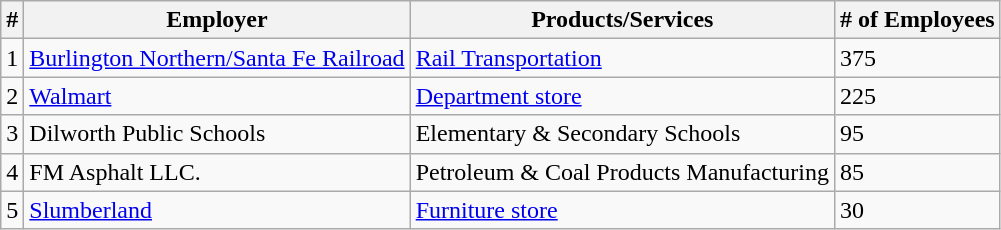<table class="wikitable">
<tr>
<th>#</th>
<th>Employer</th>
<th>Products/Services</th>
<th># of Employees</th>
</tr>
<tr>
<td>1</td>
<td><a href='#'>Burlington Northern/Santa Fe Railroad</a></td>
<td><a href='#'>Rail Transportation</a></td>
<td>375</td>
</tr>
<tr>
<td>2</td>
<td><a href='#'>Walmart</a></td>
<td><a href='#'>Department store</a></td>
<td>225</td>
</tr>
<tr>
<td>3</td>
<td>Dilworth Public Schools</td>
<td>Elementary & Secondary Schools</td>
<td>95</td>
</tr>
<tr>
<td>4</td>
<td>FM Asphalt LLC.</td>
<td>Petroleum & Coal Products Manufacturing</td>
<td>85</td>
</tr>
<tr>
<td>5</td>
<td><a href='#'>Slumberland</a></td>
<td><a href='#'>Furniture store</a></td>
<td>30</td>
</tr>
</table>
